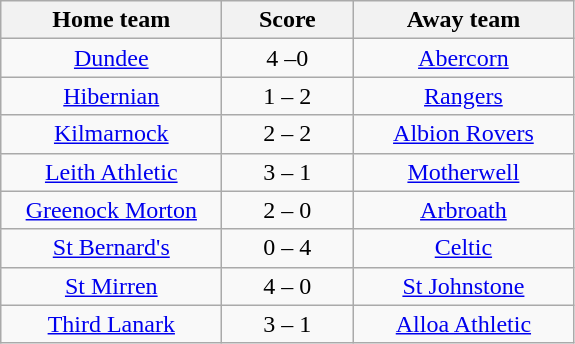<table class="wikitable" style="text-align: center">
<tr>
<th width=140>Home team</th>
<th width=80>Score</th>
<th width=140>Away team</th>
</tr>
<tr>
<td><a href='#'>Dundee</a></td>
<td>4 –0</td>
<td><a href='#'>Abercorn</a></td>
</tr>
<tr>
<td><a href='#'>Hibernian</a></td>
<td>1 – 2</td>
<td><a href='#'>Rangers</a></td>
</tr>
<tr>
<td><a href='#'>Kilmarnock</a></td>
<td>2 – 2</td>
<td><a href='#'>Albion Rovers</a></td>
</tr>
<tr>
<td><a href='#'>Leith Athletic</a></td>
<td>3 – 1</td>
<td><a href='#'>Motherwell</a></td>
</tr>
<tr>
<td><a href='#'>Greenock Morton</a></td>
<td>2 – 0</td>
<td><a href='#'>Arbroath</a></td>
</tr>
<tr>
<td><a href='#'>St Bernard's</a></td>
<td>0 – 4</td>
<td><a href='#'>Celtic</a></td>
</tr>
<tr>
<td><a href='#'>St Mirren</a></td>
<td>4 – 0</td>
<td><a href='#'>St Johnstone</a></td>
</tr>
<tr>
<td><a href='#'>Third Lanark</a></td>
<td>3 – 1</td>
<td><a href='#'>Alloa Athletic</a></td>
</tr>
</table>
